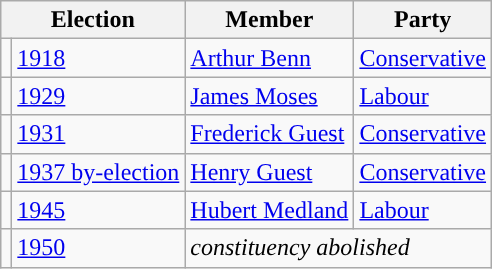<table class="wikitable">
<tr>
<th colspan="2">Election</th>
<th>Member</th>
<th>Party</th>
</tr>
<tr>
<td style="color:inherit;background-color: "></td>
<td><a href='#'>1918</a></td>
<td><a href='#'>Arthur Benn</a></td>
<td><a href='#'>Conservative</a></td>
</tr>
<tr>
<td style="color:inherit;background-color: "></td>
<td><a href='#'>1929</a></td>
<td><a href='#'>James Moses</a></td>
<td><a href='#'>Labour</a></td>
</tr>
<tr>
<td style="color:inherit;background-color: "></td>
<td><a href='#'>1931</a></td>
<td><a href='#'>Frederick Guest</a></td>
<td><a href='#'>Conservative</a></td>
</tr>
<tr>
<td style="color:inherit;background-color: "></td>
<td><a href='#'>1937 by-election</a></td>
<td><a href='#'>Henry Guest</a></td>
<td><a href='#'>Conservative</a></td>
</tr>
<tr>
<td style="color:inherit;background-color: "></td>
<td><a href='#'>1945</a></td>
<td><a href='#'>Hubert Medland</a></td>
<td><a href='#'>Labour</a></td>
</tr>
<tr>
<td></td>
<td><a href='#'>1950</a></td>
<td colspan="2"><em>constituency abolished</em></td>
</tr>
</table>
